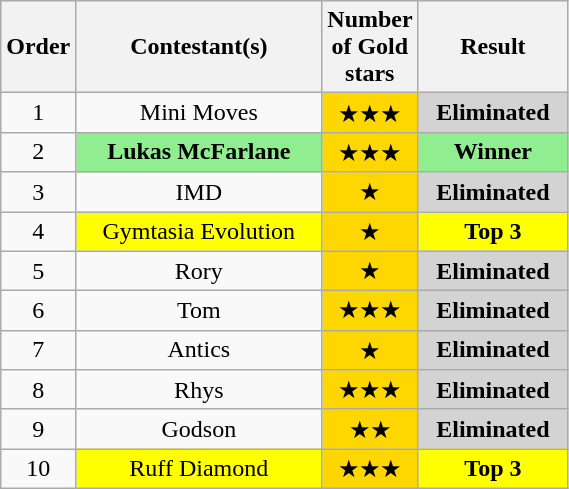<table class="wikitable" style="text-align: center; width: 30%">
<tr>
<th style="width:2%;">Order</th>
<th>Contestant(s)</th>
<th style="width:3%;">Number of Gold stars</th>
<th>Result</th>
</tr>
<tr>
<td>1</td>
<td>Mini Moves</td>
<td style="background:gold;">★★★</td>
<td style="background:lightgrey;"><strong>Eliminated</strong></td>
</tr>
<tr>
<td>2</td>
<td style="background:lightgreen;"><strong>Lukas McFarlane</strong></td>
<td style="background:gold;">★★★</td>
<td style="background:lightgreen;"><strong>Winner</strong></td>
</tr>
<tr>
<td>3</td>
<td>IMD</td>
<td style="background:gold;">★</td>
<td style="background:lightgrey;"><strong>Eliminated</strong></td>
</tr>
<tr>
<td>4</td>
<td style="background:yellow;">Gymtasia Evolution</td>
<td style="background:gold;">★</td>
<td style="background:yellow;"><strong>Top 3</strong></td>
</tr>
<tr>
<td>5</td>
<td>Rory</td>
<td style="background:gold;">★</td>
<td style="background:lightgrey;"><strong>Eliminated</strong></td>
</tr>
<tr>
<td>6</td>
<td>Tom</td>
<td style="background:gold;">★★★</td>
<td style="background:lightgrey;"><strong>Eliminated</strong></td>
</tr>
<tr>
<td>7</td>
<td>Antics</td>
<td style="background:gold;">★</td>
<td style="background:lightgrey;"><strong>Eliminated</strong></td>
</tr>
<tr>
<td>8</td>
<td>Rhys</td>
<td style="background:gold;">★★★</td>
<td style="background:lightgrey;"><strong>Eliminated</strong></td>
</tr>
<tr>
<td>9</td>
<td>Godson</td>
<td style="background:gold;">★★</td>
<td style="background:lightgrey;"><strong>Eliminated</strong></td>
</tr>
<tr>
<td>10</td>
<td style="background:yellow;">Ruff Diamond</td>
<td style="background:gold;">★★★</td>
<td style="background:yellow;"><strong>Top 3</strong></td>
</tr>
</table>
